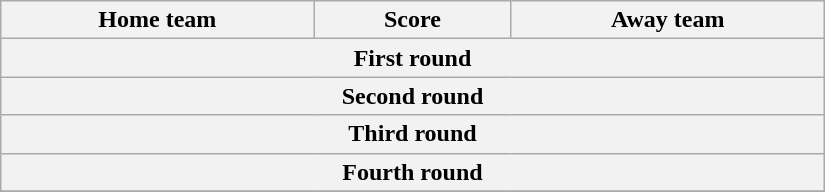<table class="wikitable" style="text-align: center; width:550px">
<tr>
<th scope="col" width="195px">Home team</th>
<th scope="col" width="120px">Score</th>
<th scope="col" width="195px">Away team</th>
</tr>
<tr>
<th colspan="3">First round</th>
</tr>
<tr>
<th colspan="3">Second round<br>


</th>
</tr>
<tr>
<th colspan="3">Third round<br>
</th>
</tr>
<tr>
<th colspan="3">Fourth round<br></th>
</tr>
<tr>
</tr>
</table>
